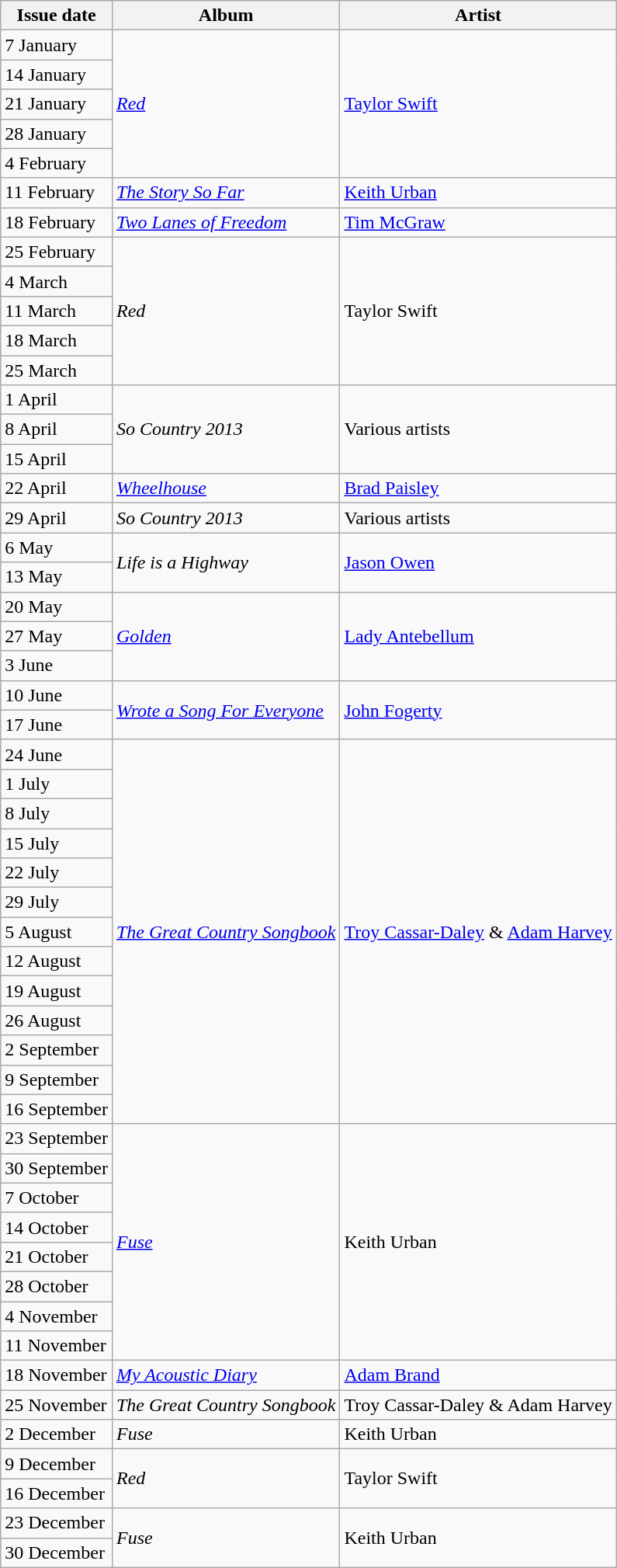<table class=wikitable>
<tr>
<th>Issue date</th>
<th>Album</th>
<th>Artist</th>
</tr>
<tr>
<td>7 January</td>
<td rowspan="5"><em><a href='#'>Red</a></em></td>
<td rowspan="5"><a href='#'>Taylor Swift</a></td>
</tr>
<tr>
<td>14 January</td>
</tr>
<tr>
<td>21 January</td>
</tr>
<tr>
<td>28 January</td>
</tr>
<tr>
<td>4 February</td>
</tr>
<tr>
<td>11 February</td>
<td><em><a href='#'>The Story So Far</a></em></td>
<td><a href='#'>Keith Urban</a></td>
</tr>
<tr>
<td>18 February</td>
<td><em><a href='#'>Two Lanes of Freedom</a></em></td>
<td><a href='#'>Tim McGraw</a></td>
</tr>
<tr>
<td>25 February</td>
<td rowspan="5"><em>Red</em></td>
<td rowspan="5">Taylor Swift</td>
</tr>
<tr>
<td>4 March</td>
</tr>
<tr>
<td>11 March</td>
</tr>
<tr>
<td>18 March</td>
</tr>
<tr>
<td>25 March</td>
</tr>
<tr>
<td>1 April</td>
<td rowspan="3"><em>So Country 2013</em></td>
<td rowspan="3">Various artists</td>
</tr>
<tr>
<td>8 April</td>
</tr>
<tr>
<td>15 April</td>
</tr>
<tr>
<td>22 April</td>
<td><em><a href='#'>Wheelhouse</a></em></td>
<td><a href='#'>Brad Paisley</a></td>
</tr>
<tr>
<td>29 April</td>
<td><em>So Country 2013</em></td>
<td>Various artists</td>
</tr>
<tr>
<td>6 May</td>
<td rowspan="2"><em>Life is a Highway</em></td>
<td rowspan="2"><a href='#'>Jason Owen</a></td>
</tr>
<tr>
<td>13 May</td>
</tr>
<tr>
<td>20 May</td>
<td rowspan="3"><em><a href='#'>Golden</a></em></td>
<td rowspan="3"><a href='#'>Lady Antebellum</a></td>
</tr>
<tr>
<td>27 May</td>
</tr>
<tr>
<td>3 June</td>
</tr>
<tr>
<td>10 June</td>
<td rowspan="2"><em><a href='#'>Wrote a Song For Everyone</a></em></td>
<td rowspan="2"><a href='#'>John Fogerty</a></td>
</tr>
<tr>
<td>17 June</td>
</tr>
<tr>
<td>24 June</td>
<td rowspan="13"><em><a href='#'>The Great Country Songbook</a></em></td>
<td rowspan="13"><a href='#'>Troy Cassar-Daley</a> & <a href='#'>Adam Harvey</a></td>
</tr>
<tr>
<td>1 July</td>
</tr>
<tr>
<td>8 July</td>
</tr>
<tr>
<td>15 July</td>
</tr>
<tr>
<td>22 July</td>
</tr>
<tr>
<td>29 July</td>
</tr>
<tr>
<td>5 August</td>
</tr>
<tr>
<td>12 August</td>
</tr>
<tr>
<td>19 August</td>
</tr>
<tr>
<td>26 August</td>
</tr>
<tr>
<td>2 September</td>
</tr>
<tr>
<td>9 September</td>
</tr>
<tr>
<td>16 September</td>
</tr>
<tr>
<td>23 September</td>
<td rowspan="8"><em><a href='#'>Fuse</a></em></td>
<td rowspan="8">Keith Urban</td>
</tr>
<tr>
<td>30 September</td>
</tr>
<tr>
<td>7 October</td>
</tr>
<tr>
<td>14 October</td>
</tr>
<tr>
<td>21 October</td>
</tr>
<tr>
<td>28 October</td>
</tr>
<tr>
<td>4 November</td>
</tr>
<tr>
<td>11 November</td>
</tr>
<tr>
<td>18 November</td>
<td><em><a href='#'>My Acoustic Diary</a></em></td>
<td><a href='#'>Adam Brand</a></td>
</tr>
<tr>
<td>25 November</td>
<td><em>The Great Country Songbook</em></td>
<td>Troy Cassar-Daley & Adam Harvey</td>
</tr>
<tr>
<td>2 December</td>
<td><em>Fuse</em></td>
<td>Keith Urban</td>
</tr>
<tr>
<td>9 December</td>
<td rowspan="2"><em>Red</em></td>
<td rowspan="2">Taylor Swift</td>
</tr>
<tr>
<td>16 December</td>
</tr>
<tr>
<td>23 December</td>
<td rowspan="2"><em>Fuse</em></td>
<td rowspan="2">Keith Urban</td>
</tr>
<tr>
<td>30 December</td>
</tr>
</table>
